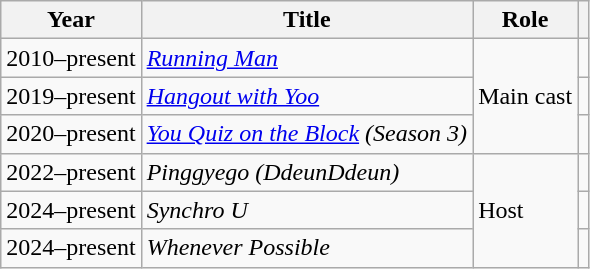<table class="wikitable sortable plainrowheaders">
<tr>
<th scope="col">Year</th>
<th scope="col">Title</th>
<th scope="col">Role</th>
<th scope="col"></th>
</tr>
<tr>
<td scope="row">2010–present</td>
<td><em><a href='#'>Running Man</a></em></td>
<td rowspan="3">Main cast</td>
<td align=center></td>
</tr>
<tr>
<td scope="row">2019–present</td>
<td><em><a href='#'>Hangout with Yoo</a></em></td>
<td align=center></td>
</tr>
<tr>
<td scope="row">2020–present</td>
<td><em><a href='#'>You Quiz on the Block</a> (Season 3)</em></td>
<td align=center></td>
</tr>
<tr>
<td scope="row">2022–present</td>
<td><em>Pinggyego (DdeunDdeun)</em></td>
<td rowspan="3">Host</td>
<td align=center></td>
</tr>
<tr>
<td scope="row">2024–present</td>
<td><em>Synchro U</em></td>
<td align=center></td>
</tr>
<tr>
<td scope="row">2024–present</td>
<td><em>Whenever Possible</em></td>
<td align=center></td>
</tr>
</table>
